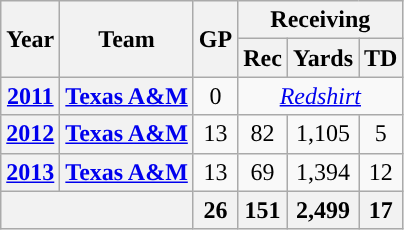<table class="wikitable" style="text-align:center;">
<tr>
<th rowspan="2">Year</th>
<th rowspan="2">Team</th>
<th rowspan="2">GP</th>
<th colspan="3">Receiving</th>
</tr>
<tr>
<th>Rec</th>
<th>Yards</th>
<th>TD</th>
</tr>
<tr>
<th><a href='#'>2011</a></th>
<th><a href='#'>Texas A&M</a></th>
<td>0</td>
<td colspan="3"> <em><a href='#'>Redshirt</a></em></td>
</tr>
<tr>
<th><a href='#'>2012</a></th>
<th><a href='#'>Texas A&M</a></th>
<td>13</td>
<td>82</td>
<td>1,105</td>
<td>5</td>
</tr>
<tr>
<th><a href='#'>2013</a></th>
<th><a href='#'>Texas A&M</a></th>
<td>13</td>
<td>69</td>
<td>1,394</td>
<td>12</td>
</tr>
<tr>
<th colspan="2"></th>
<th>26</th>
<th>151</th>
<th>2,499</th>
<th>17</th>
</tr>
</table>
